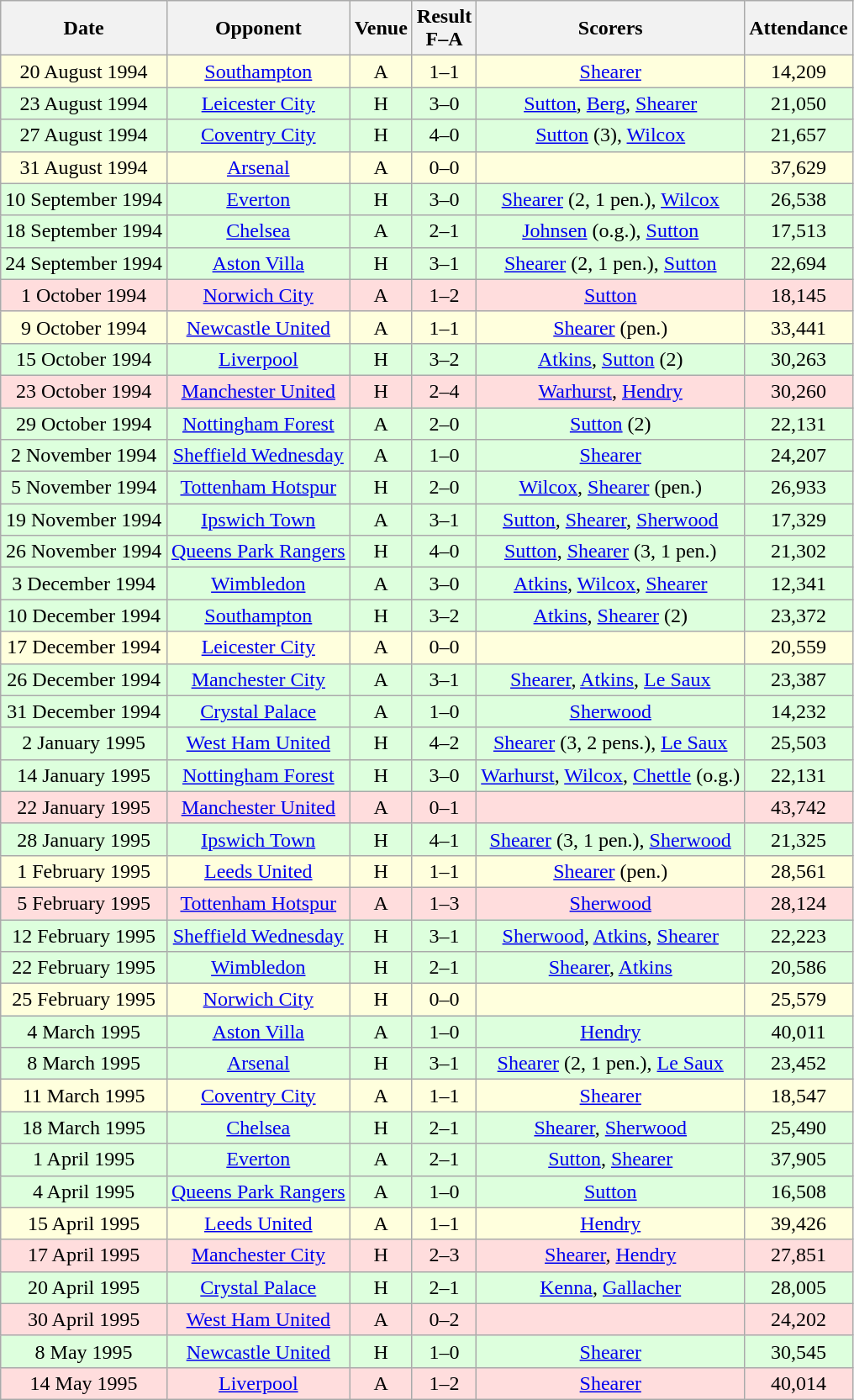<table class="wikitable" style="text-align:center">
<tr>
<th>Date</th>
<th>Opponent</th>
<th>Venue</th>
<th>Result<br>F–A</th>
<th>Scorers</th>
<th>Attendance</th>
</tr>
<tr bgcolor="#ffffdd">
<td>20 August 1994</td>
<td><a href='#'>Southampton</a></td>
<td>A</td>
<td>1–1</td>
<td><a href='#'>Shearer</a></td>
<td>14,209</td>
</tr>
<tr bgcolor="#ddffdd">
<td>23 August 1994</td>
<td><a href='#'>Leicester City</a></td>
<td>H</td>
<td>3–0</td>
<td><a href='#'>Sutton</a>, <a href='#'>Berg</a>, <a href='#'>Shearer</a></td>
<td>21,050</td>
</tr>
<tr bgcolor="#ddffdd">
<td>27 August 1994</td>
<td><a href='#'>Coventry City</a></td>
<td>H</td>
<td>4–0</td>
<td><a href='#'>Sutton</a> (3), <a href='#'>Wilcox</a></td>
<td>21,657</td>
</tr>
<tr bgcolor="#ffffdd">
<td>31 August 1994</td>
<td><a href='#'>Arsenal</a></td>
<td>A</td>
<td>0–0</td>
<td></td>
<td>37,629</td>
</tr>
<tr bgcolor="#ddffdd">
<td>10 September 1994</td>
<td><a href='#'>Everton</a></td>
<td>H</td>
<td>3–0</td>
<td><a href='#'>Shearer</a> (2, 1 pen.), <a href='#'>Wilcox</a></td>
<td>26,538</td>
</tr>
<tr bgcolor="#ddffdd">
<td>18 September 1994</td>
<td><a href='#'>Chelsea</a></td>
<td>A</td>
<td>2–1</td>
<td><a href='#'>Johnsen</a> (o.g.), <a href='#'>Sutton</a></td>
<td>17,513</td>
</tr>
<tr bgcolor="#ddffdd">
<td>24 September 1994</td>
<td><a href='#'>Aston Villa</a></td>
<td>H</td>
<td>3–1</td>
<td><a href='#'>Shearer</a> (2, 1 pen.), <a href='#'>Sutton</a></td>
<td>22,694</td>
</tr>
<tr bgcolor="#ffdddd">
<td>1 October 1994</td>
<td><a href='#'>Norwich City</a></td>
<td>A</td>
<td>1–2</td>
<td><a href='#'>Sutton</a></td>
<td>18,145</td>
</tr>
<tr bgcolor="#ffffdd">
<td>9 October 1994</td>
<td><a href='#'>Newcastle United</a></td>
<td>A</td>
<td>1–1</td>
<td><a href='#'>Shearer</a> (pen.)</td>
<td>33,441</td>
</tr>
<tr bgcolor="#ddffdd">
<td>15 October 1994</td>
<td><a href='#'>Liverpool</a></td>
<td>H</td>
<td>3–2</td>
<td><a href='#'>Atkins</a>, <a href='#'>Sutton</a> (2)</td>
<td>30,263</td>
</tr>
<tr bgcolor="#ffdddd">
<td>23 October 1994</td>
<td><a href='#'>Manchester United</a></td>
<td>H</td>
<td>2–4</td>
<td><a href='#'>Warhurst</a>, <a href='#'>Hendry</a></td>
<td>30,260</td>
</tr>
<tr bgcolor="#ddffdd">
<td>29 October 1994</td>
<td><a href='#'>Nottingham Forest</a></td>
<td>A</td>
<td>2–0</td>
<td><a href='#'>Sutton</a> (2)</td>
<td>22,131</td>
</tr>
<tr bgcolor="#ddffdd">
<td>2 November 1994</td>
<td><a href='#'>Sheffield Wednesday</a></td>
<td>A</td>
<td>1–0</td>
<td><a href='#'>Shearer</a></td>
<td>24,207</td>
</tr>
<tr bgcolor="#ddffdd">
<td>5 November 1994</td>
<td><a href='#'>Tottenham Hotspur</a></td>
<td>H</td>
<td>2–0</td>
<td><a href='#'>Wilcox</a>, <a href='#'>Shearer</a> (pen.)</td>
<td>26,933</td>
</tr>
<tr bgcolor="#ddffdd">
<td>19 November 1994</td>
<td><a href='#'>Ipswich Town</a></td>
<td>A</td>
<td>3–1</td>
<td><a href='#'>Sutton</a>, <a href='#'>Shearer</a>, <a href='#'>Sherwood</a></td>
<td>17,329</td>
</tr>
<tr bgcolor="#ddffdd">
<td>26 November 1994</td>
<td><a href='#'>Queens Park Rangers</a></td>
<td>H</td>
<td>4–0</td>
<td><a href='#'>Sutton</a>, <a href='#'>Shearer</a> (3, 1 pen.)</td>
<td>21,302</td>
</tr>
<tr bgcolor="#ddffdd">
<td>3 December 1994</td>
<td><a href='#'>Wimbledon</a></td>
<td>A</td>
<td>3–0</td>
<td><a href='#'>Atkins</a>, <a href='#'>Wilcox</a>, <a href='#'>Shearer</a></td>
<td>12,341</td>
</tr>
<tr bgcolor="#ddffdd">
<td>10 December 1994</td>
<td><a href='#'>Southampton</a></td>
<td>H</td>
<td>3–2</td>
<td><a href='#'>Atkins</a>, <a href='#'>Shearer</a> (2)</td>
<td>23,372</td>
</tr>
<tr bgcolor="#ffffdd">
<td>17 December 1994</td>
<td><a href='#'>Leicester City</a></td>
<td>A</td>
<td>0–0</td>
<td></td>
<td>20,559</td>
</tr>
<tr bgcolor="#ddffdd">
<td>26 December 1994</td>
<td><a href='#'>Manchester City</a></td>
<td>A</td>
<td>3–1</td>
<td><a href='#'>Shearer</a>, <a href='#'>Atkins</a>, <a href='#'>Le Saux</a></td>
<td>23,387</td>
</tr>
<tr bgcolor="#ddffdd">
<td>31 December 1994</td>
<td><a href='#'>Crystal Palace</a></td>
<td>A</td>
<td>1–0</td>
<td><a href='#'>Sherwood</a></td>
<td>14,232</td>
</tr>
<tr bgcolor="#ddffdd">
<td>2 January 1995</td>
<td><a href='#'>West Ham United</a></td>
<td>H</td>
<td>4–2</td>
<td><a href='#'>Shearer</a> (3, 2 pens.), <a href='#'>Le Saux</a></td>
<td>25,503</td>
</tr>
<tr bgcolor="#ddffdd">
<td>14 January 1995</td>
<td><a href='#'>Nottingham Forest</a></td>
<td>H</td>
<td>3–0</td>
<td><a href='#'>Warhurst</a>, <a href='#'>Wilcox</a>, <a href='#'>Chettle</a> (o.g.)</td>
<td>22,131</td>
</tr>
<tr bgcolor="#ffdddd">
<td>22 January 1995</td>
<td><a href='#'>Manchester United</a></td>
<td>A</td>
<td>0–1</td>
<td></td>
<td>43,742</td>
</tr>
<tr bgcolor="#ddffdd">
<td>28 January 1995</td>
<td><a href='#'>Ipswich Town</a></td>
<td>H</td>
<td>4–1</td>
<td><a href='#'>Shearer</a> (3, 1 pen.), <a href='#'>Sherwood</a></td>
<td>21,325</td>
</tr>
<tr bgcolor="#ffffdd">
<td>1 February 1995</td>
<td><a href='#'>Leeds United</a></td>
<td>H</td>
<td>1–1</td>
<td><a href='#'>Shearer</a> (pen.)</td>
<td>28,561</td>
</tr>
<tr bgcolor="#ffdddd">
<td>5 February 1995</td>
<td><a href='#'>Tottenham Hotspur</a></td>
<td>A</td>
<td>1–3</td>
<td><a href='#'>Sherwood</a></td>
<td>28,124</td>
</tr>
<tr bgcolor="#ddffdd">
<td>12 February 1995</td>
<td><a href='#'>Sheffield Wednesday</a></td>
<td>H</td>
<td>3–1</td>
<td><a href='#'>Sherwood</a>, <a href='#'>Atkins</a>, <a href='#'>Shearer</a></td>
<td>22,223</td>
</tr>
<tr bgcolor="#ddffdd">
<td>22 February 1995</td>
<td><a href='#'>Wimbledon</a></td>
<td>H</td>
<td>2–1</td>
<td><a href='#'>Shearer</a>, <a href='#'>Atkins</a></td>
<td>20,586</td>
</tr>
<tr bgcolor="#ffffdd">
<td>25 February 1995</td>
<td><a href='#'>Norwich City</a></td>
<td>H</td>
<td>0–0</td>
<td></td>
<td>25,579</td>
</tr>
<tr bgcolor="#ddffdd">
<td>4 March 1995</td>
<td><a href='#'>Aston Villa</a></td>
<td>A</td>
<td>1–0</td>
<td><a href='#'>Hendry</a></td>
<td>40,011</td>
</tr>
<tr bgcolor="#ddffdd">
<td>8 March 1995</td>
<td><a href='#'>Arsenal</a></td>
<td>H</td>
<td>3–1</td>
<td><a href='#'>Shearer</a> (2, 1 pen.), <a href='#'>Le Saux</a></td>
<td>23,452</td>
</tr>
<tr bgcolor="#ffffdd">
<td>11 March 1995</td>
<td><a href='#'>Coventry City</a></td>
<td>A</td>
<td>1–1</td>
<td><a href='#'>Shearer</a></td>
<td>18,547</td>
</tr>
<tr bgcolor="#ddffdd">
<td>18 March 1995</td>
<td><a href='#'>Chelsea</a></td>
<td>H</td>
<td>2–1</td>
<td><a href='#'>Shearer</a>, <a href='#'>Sherwood</a></td>
<td>25,490</td>
</tr>
<tr bgcolor="#ddffdd">
<td>1 April 1995</td>
<td><a href='#'>Everton</a></td>
<td>A</td>
<td>2–1</td>
<td><a href='#'>Sutton</a>, <a href='#'>Shearer</a></td>
<td>37,905</td>
</tr>
<tr bgcolor="#ddffdd">
<td>4 April 1995</td>
<td><a href='#'>Queens Park Rangers</a></td>
<td>A</td>
<td>1–0</td>
<td><a href='#'>Sutton</a></td>
<td>16,508</td>
</tr>
<tr bgcolor="#ffffdd">
<td>15 April 1995</td>
<td><a href='#'>Leeds United</a></td>
<td>A</td>
<td>1–1</td>
<td><a href='#'>Hendry</a></td>
<td>39,426</td>
</tr>
<tr bgcolor="#ffdddd">
<td>17 April 1995</td>
<td><a href='#'>Manchester City</a></td>
<td>H</td>
<td>2–3</td>
<td><a href='#'>Shearer</a>, <a href='#'>Hendry</a></td>
<td>27,851</td>
</tr>
<tr bgcolor="#ddffdd">
<td>20 April 1995</td>
<td><a href='#'>Crystal Palace</a></td>
<td>H</td>
<td>2–1</td>
<td><a href='#'>Kenna</a>, <a href='#'>Gallacher</a></td>
<td>28,005</td>
</tr>
<tr bgcolor="#ffdddd">
<td>30 April 1995</td>
<td><a href='#'>West Ham United</a></td>
<td>A</td>
<td>0–2</td>
<td></td>
<td>24,202</td>
</tr>
<tr bgcolor="#ddffdd">
<td>8 May 1995</td>
<td><a href='#'>Newcastle United</a></td>
<td>H</td>
<td>1–0</td>
<td><a href='#'>Shearer</a></td>
<td>30,545</td>
</tr>
<tr bgcolor="#ffdddd">
<td>14 May 1995</td>
<td><a href='#'>Liverpool</a></td>
<td>A</td>
<td>1–2</td>
<td><a href='#'>Shearer</a></td>
<td>40,014</td>
</tr>
</table>
